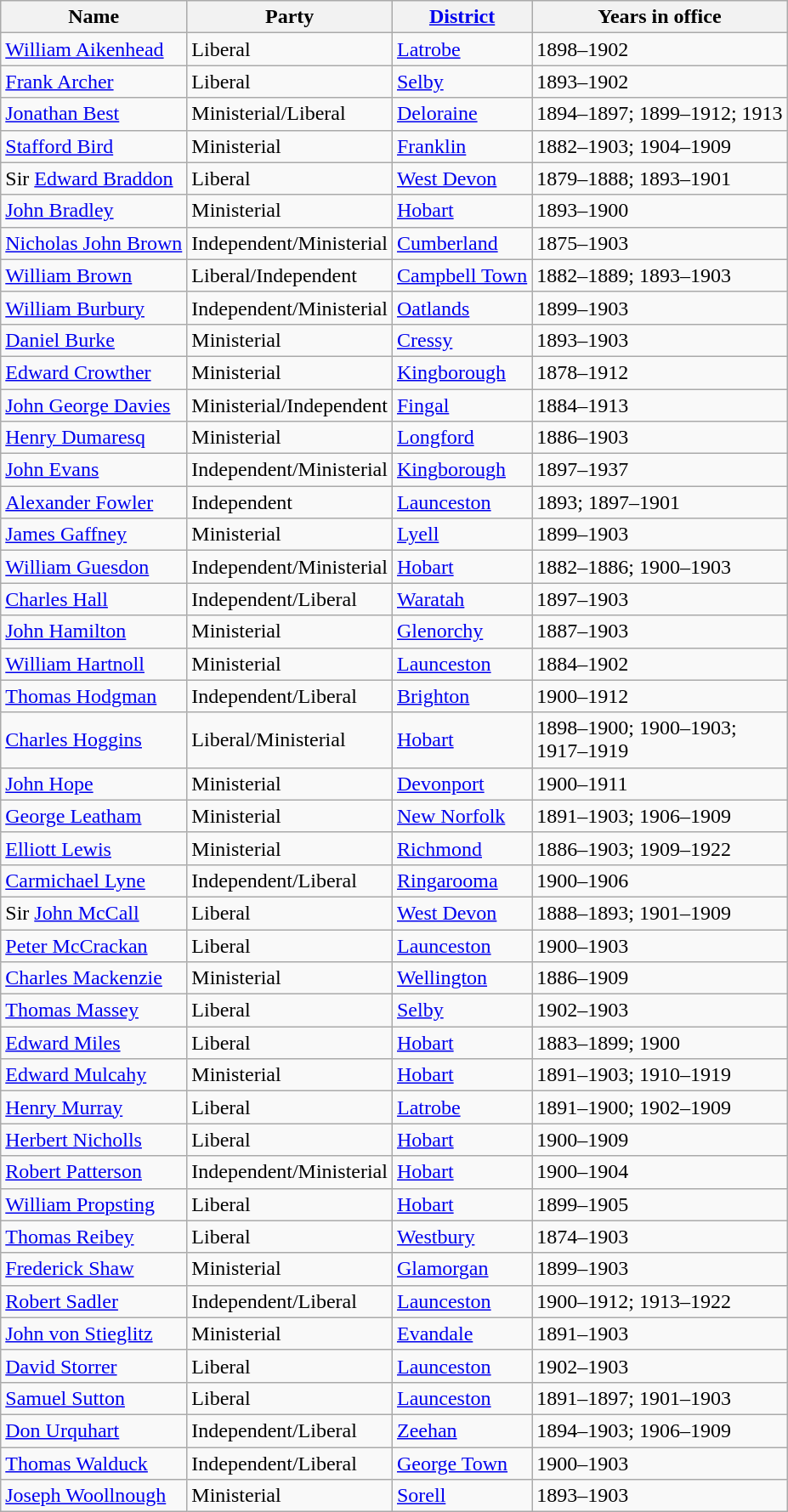<table class="wikitable sortable">
<tr>
<th><strong>Name</strong></th>
<th><strong>Party</strong></th>
<th><strong><a href='#'>District</a></strong></th>
<th><strong>Years in office</strong></th>
</tr>
<tr>
<td><a href='#'>William Aikenhead</a></td>
<td>Liberal</td>
<td><a href='#'>Latrobe</a></td>
<td>1898–1902</td>
</tr>
<tr>
<td><a href='#'>Frank Archer</a></td>
<td>Liberal</td>
<td><a href='#'>Selby</a></td>
<td>1893–1902</td>
</tr>
<tr>
<td><a href='#'>Jonathan Best</a></td>
<td>Ministerial/Liberal</td>
<td><a href='#'>Deloraine</a></td>
<td>1894–1897; 1899–1912; 1913</td>
</tr>
<tr>
<td><a href='#'>Stafford Bird</a></td>
<td>Ministerial</td>
<td><a href='#'>Franklin</a></td>
<td>1882–1903; 1904–1909</td>
</tr>
<tr>
<td>Sir <a href='#'>Edward Braddon</a></td>
<td>Liberal</td>
<td><a href='#'>West Devon</a></td>
<td>1879–1888; 1893–1901</td>
</tr>
<tr>
<td><a href='#'>John Bradley</a></td>
<td>Ministerial</td>
<td><a href='#'>Hobart</a></td>
<td>1893–1900</td>
</tr>
<tr>
<td><a href='#'>Nicholas John Brown</a></td>
<td>Independent/Ministerial</td>
<td><a href='#'>Cumberland</a></td>
<td>1875–1903</td>
</tr>
<tr>
<td><a href='#'>William Brown</a></td>
<td>Liberal/Independent</td>
<td><a href='#'>Campbell Town</a></td>
<td>1882–1889; 1893–1903</td>
</tr>
<tr>
<td><a href='#'>William Burbury</a></td>
<td>Independent/Ministerial</td>
<td><a href='#'>Oatlands</a></td>
<td>1899–1903</td>
</tr>
<tr>
<td><a href='#'>Daniel Burke</a></td>
<td>Ministerial</td>
<td><a href='#'>Cressy</a></td>
<td>1893–1903</td>
</tr>
<tr>
<td><a href='#'>Edward Crowther</a></td>
<td>Ministerial</td>
<td><a href='#'>Kingborough</a></td>
<td>1878–1912</td>
</tr>
<tr>
<td><a href='#'>John George Davies</a></td>
<td>Ministerial/Independent</td>
<td><a href='#'>Fingal</a></td>
<td>1884–1913</td>
</tr>
<tr>
<td><a href='#'>Henry Dumaresq</a></td>
<td>Ministerial</td>
<td><a href='#'>Longford</a></td>
<td>1886–1903</td>
</tr>
<tr>
<td><a href='#'>John Evans</a></td>
<td>Independent/Ministerial</td>
<td><a href='#'>Kingborough</a></td>
<td>1897–1937</td>
</tr>
<tr>
<td><a href='#'>Alexander Fowler</a></td>
<td>Independent</td>
<td><a href='#'>Launceston</a></td>
<td>1893; 1897–1901</td>
</tr>
<tr>
<td><a href='#'>James Gaffney</a></td>
<td>Ministerial</td>
<td><a href='#'>Lyell</a></td>
<td>1899–1903</td>
</tr>
<tr>
<td><a href='#'>William Guesdon</a></td>
<td>Independent/Ministerial</td>
<td><a href='#'>Hobart</a></td>
<td>1882–1886; 1900–1903</td>
</tr>
<tr>
<td><a href='#'>Charles Hall</a></td>
<td>Independent/Liberal</td>
<td><a href='#'>Waratah</a></td>
<td>1897–1903</td>
</tr>
<tr>
<td><a href='#'>John Hamilton</a></td>
<td>Ministerial</td>
<td><a href='#'>Glenorchy</a></td>
<td>1887–1903</td>
</tr>
<tr>
<td><a href='#'>William Hartnoll</a></td>
<td>Ministerial</td>
<td><a href='#'>Launceston</a></td>
<td>1884–1902</td>
</tr>
<tr>
<td><a href='#'>Thomas Hodgman</a></td>
<td>Independent/Liberal</td>
<td><a href='#'>Brighton</a></td>
<td>1900–1912</td>
</tr>
<tr>
<td><a href='#'>Charles Hoggins</a></td>
<td>Liberal/Ministerial</td>
<td><a href='#'>Hobart</a></td>
<td>1898–1900; 1900–1903;<br>1917–1919</td>
</tr>
<tr>
<td><a href='#'>John Hope</a></td>
<td>Ministerial</td>
<td><a href='#'>Devonport</a></td>
<td>1900–1911</td>
</tr>
<tr>
<td><a href='#'>George Leatham</a></td>
<td>Ministerial</td>
<td><a href='#'>New Norfolk</a></td>
<td>1891–1903; 1906–1909</td>
</tr>
<tr>
<td><a href='#'>Elliott Lewis</a></td>
<td>Ministerial</td>
<td><a href='#'>Richmond</a></td>
<td>1886–1903; 1909–1922</td>
</tr>
<tr>
<td><a href='#'>Carmichael Lyne</a></td>
<td>Independent/Liberal</td>
<td><a href='#'>Ringarooma</a></td>
<td>1900–1906</td>
</tr>
<tr>
<td>Sir <a href='#'>John McCall</a></td>
<td>Liberal</td>
<td><a href='#'>West Devon</a></td>
<td>1888–1893; 1901–1909</td>
</tr>
<tr>
<td><a href='#'>Peter McCrackan</a></td>
<td>Liberal</td>
<td><a href='#'>Launceston</a></td>
<td>1900–1903</td>
</tr>
<tr>
<td><a href='#'>Charles Mackenzie</a></td>
<td>Ministerial</td>
<td><a href='#'>Wellington</a></td>
<td>1886–1909</td>
</tr>
<tr>
<td><a href='#'>Thomas Massey</a></td>
<td>Liberal</td>
<td><a href='#'>Selby</a></td>
<td>1902–1903</td>
</tr>
<tr>
<td><a href='#'>Edward Miles</a></td>
<td>Liberal</td>
<td><a href='#'>Hobart</a></td>
<td>1883–1899; 1900</td>
</tr>
<tr>
<td><a href='#'>Edward Mulcahy</a></td>
<td>Ministerial</td>
<td><a href='#'>Hobart</a></td>
<td>1891–1903; 1910–1919</td>
</tr>
<tr>
<td><a href='#'>Henry Murray</a></td>
<td>Liberal</td>
<td><a href='#'>Latrobe</a></td>
<td>1891–1900; 1902–1909</td>
</tr>
<tr>
<td><a href='#'>Herbert Nicholls</a></td>
<td>Liberal</td>
<td><a href='#'>Hobart</a></td>
<td>1900–1909</td>
</tr>
<tr>
<td><a href='#'>Robert Patterson</a></td>
<td>Independent/Ministerial</td>
<td><a href='#'>Hobart</a></td>
<td>1900–1904</td>
</tr>
<tr>
<td><a href='#'>William Propsting</a></td>
<td>Liberal</td>
<td><a href='#'>Hobart</a></td>
<td>1899–1905</td>
</tr>
<tr>
<td><a href='#'>Thomas Reibey</a></td>
<td>Liberal</td>
<td><a href='#'>Westbury</a></td>
<td>1874–1903</td>
</tr>
<tr>
<td><a href='#'>Frederick Shaw</a></td>
<td>Ministerial</td>
<td><a href='#'>Glamorgan</a></td>
<td>1899–1903</td>
</tr>
<tr>
<td><a href='#'>Robert Sadler</a></td>
<td>Independent/Liberal</td>
<td><a href='#'>Launceston</a></td>
<td>1900–1912; 1913–1922</td>
</tr>
<tr>
<td><a href='#'>John von Stieglitz</a></td>
<td>Ministerial</td>
<td><a href='#'>Evandale</a></td>
<td>1891–1903</td>
</tr>
<tr>
<td><a href='#'>David Storrer</a></td>
<td>Liberal</td>
<td><a href='#'>Launceston</a></td>
<td>1902–1903</td>
</tr>
<tr>
<td><a href='#'>Samuel Sutton</a></td>
<td>Liberal</td>
<td><a href='#'>Launceston</a></td>
<td>1891–1897; 1901–1903</td>
</tr>
<tr>
<td><a href='#'>Don Urquhart</a></td>
<td>Independent/Liberal</td>
<td><a href='#'>Zeehan</a></td>
<td>1894–1903; 1906–1909</td>
</tr>
<tr>
<td><a href='#'>Thomas Walduck</a></td>
<td>Independent/Liberal</td>
<td><a href='#'>George Town</a></td>
<td>1900–1903</td>
</tr>
<tr>
<td><a href='#'>Joseph Woollnough</a></td>
<td>Ministerial</td>
<td><a href='#'>Sorell</a></td>
<td>1893–1903</td>
</tr>
</table>
